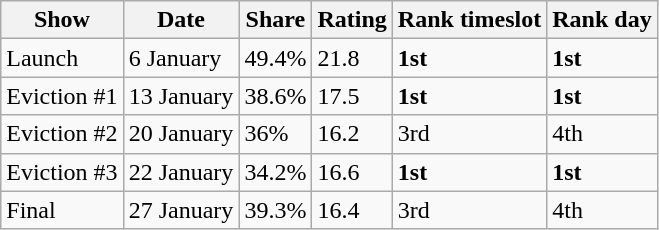<table class="wikitable sortable">
<tr>
<th><strong>Show</strong></th>
<th><strong>Date</strong></th>
<th><strong>Share </strong></th>
<th><strong>Rating</strong></th>
<th><strong>Rank timeslot</strong></th>
<th><strong>Rank day</strong></th>
</tr>
<tr>
<td>Launch</td>
<td>6 January</td>
<td>49.4%</td>
<td>21.8</td>
<td><strong>1st</strong></td>
<td><strong>1st</strong></td>
</tr>
<tr>
<td>Eviction #1</td>
<td>13 January</td>
<td>38.6%</td>
<td>17.5</td>
<td><strong>1st</strong></td>
<td><strong>1st</strong></td>
</tr>
<tr>
<td>Eviction #2</td>
<td>20 January</td>
<td>36%</td>
<td>16.2</td>
<td>3rd</td>
<td>4th</td>
</tr>
<tr>
<td>Eviction #3</td>
<td>22 January</td>
<td>34.2%</td>
<td>16.6</td>
<td><strong>1st</strong></td>
<td><strong>1st</strong></td>
</tr>
<tr>
<td>Final</td>
<td>27 January</td>
<td>39.3%</td>
<td>16.4</td>
<td>3rd</td>
<td>4th</td>
</tr>
</table>
